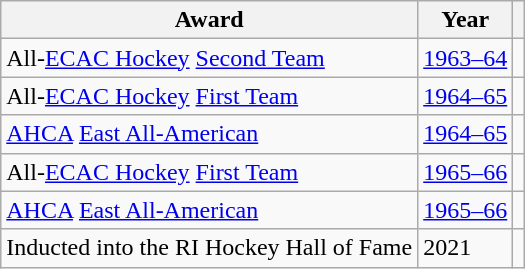<table class="wikitable">
<tr>
<th>Award</th>
<th>Year</th>
<th></th>
</tr>
<tr>
<td>All-<a href='#'>ECAC Hockey</a> <a href='#'>Second Team</a></td>
<td><a href='#'>1963–64</a></td>
<td></td>
</tr>
<tr>
<td>All-<a href='#'>ECAC Hockey</a> <a href='#'>First Team</a></td>
<td><a href='#'>1964–65</a></td>
<td></td>
</tr>
<tr>
<td><a href='#'>AHCA</a> <a href='#'>East All-American</a></td>
<td><a href='#'>1964–65</a></td>
<td></td>
</tr>
<tr>
<td>All-<a href='#'>ECAC Hockey</a> <a href='#'>First Team</a></td>
<td><a href='#'>1965–66</a></td>
<td></td>
</tr>
<tr>
<td><a href='#'>AHCA</a> <a href='#'>East All-American</a></td>
<td><a href='#'>1965–66</a></td>
<td></td>
</tr>
<tr>
<td>Inducted into the RI Hockey Hall of Fame</td>
<td>2021</td>
</tr>
</table>
